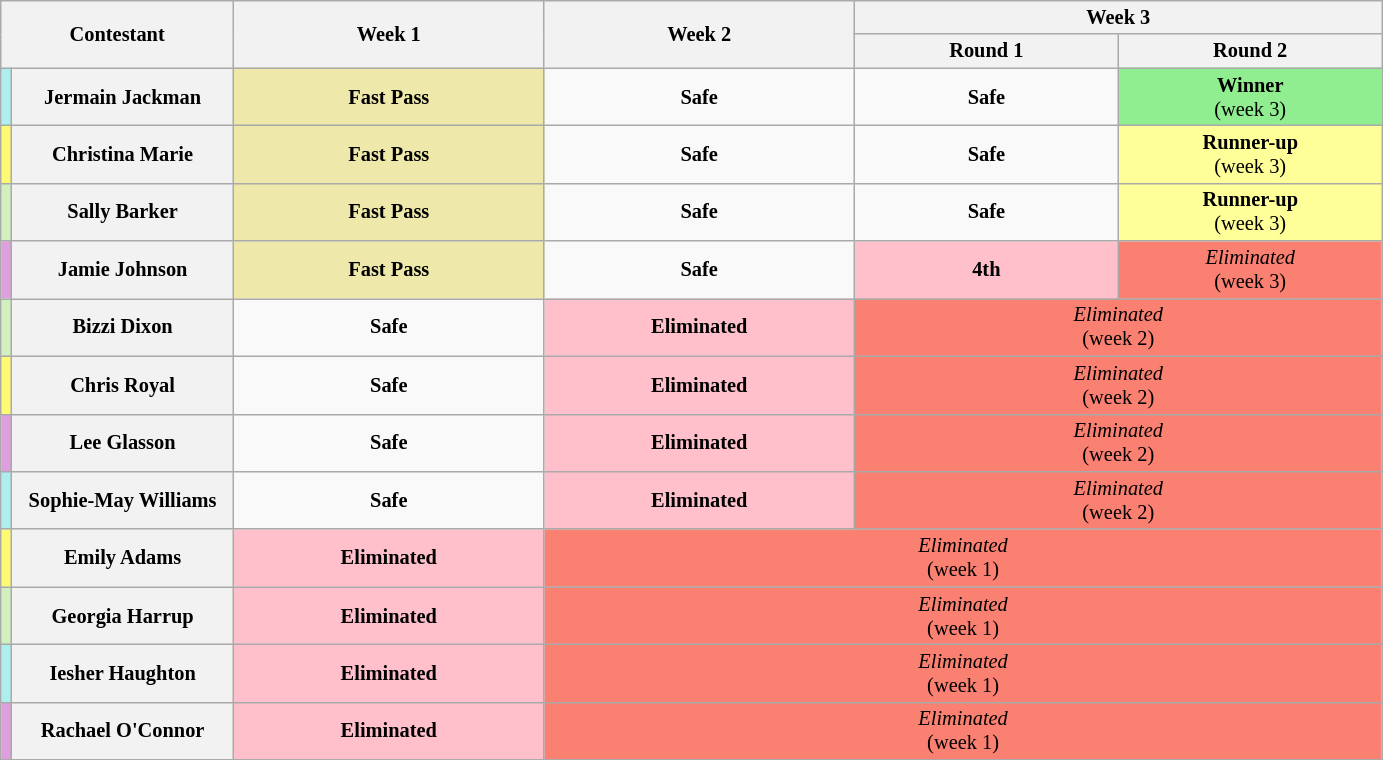<table class="wikitable" style="text-align:center; font-size:85%">
<tr>
<th rowspan="2" colspan="2" style="width:15%;">Contestant</th>
<th scope="col" rowspan="2" style="width:20%;">Week 1</th>
<th scope="col" rowspan="2" style="width:20%;">Week 2</th>
<th scope="col" colspan="2" style="width:20%;">Week 3</th>
</tr>
<tr>
<th scope="col" style="width:17%;">Round 1</th>
<th scope="col" style="width:17%;">Round 2</th>
</tr>
<tr>
<th style="background:#afeeee"></th>
<th>Jermain Jackman</th>
<td style="background:#EEE8AA;"><strong>Fast Pass</strong></td>
<td><strong>Safe</strong></td>
<td><strong>Safe</strong></td>
<td style="background:lightgreen;"><strong>Winner</strong><br>(week 3)</td>
</tr>
<tr>
<th style="background:#fffa73"></th>
<th>Christina Marie</th>
<td style="background:#EEE8AA;"><strong>Fast Pass</strong></td>
<td><strong>Safe</strong></td>
<td><strong>Safe</strong></td>
<td style = "background:#ff9"><strong>Runner-up</strong><br>(week 3)</td>
</tr>
<tr>
<th style="background:#d0f0c0"></th>
<th>Sally Barker</th>
<td style="background:#EEE8AA;"><strong>Fast Pass</strong></td>
<td><strong>Safe</strong></td>
<td><strong>Safe</strong></td>
<td style = "background:#ff9"><strong>Runner-up</strong><br>(week 3)</td>
</tr>
<tr>
<th style="background:#dda0dd"></th>
<th>Jamie Johnson</th>
<td style="background:#EEE8AA;"><strong>Fast Pass</strong></td>
<td><strong>Safe</strong></td>
<td style = "background:pink"><strong>4th</strong></td>
<td style="background:#FA8072" colspan=1><em>Eliminated</em><br>(week 3)</td>
</tr>
<tr>
<th style="background:#d0f0c0"></th>
<th>Bizzi Dixon</th>
<td><strong>Safe</strong></td>
<td style = "background:pink"><strong>Eliminated</strong></td>
<td style="background:#FA8072" colspan=2><em>Eliminated</em><br>(week 2)</td>
</tr>
<tr>
<th style="background:#fffa73"></th>
<th>Chris Royal</th>
<td><strong>Safe</strong></td>
<td style = "background:pink"><strong>Eliminated</strong></td>
<td style="background:#FA8072" colspan=2><em>Eliminated</em><br>(week 2)</td>
</tr>
<tr>
<th style="background:#dda0dd"></th>
<th>Lee Glasson</th>
<td><strong>Safe</strong></td>
<td style = "background:pink"><strong>Eliminated</strong></td>
<td style="background:#FA8072" colspan=2><em>Eliminated</em><br>(week 2)</td>
</tr>
<tr>
<th style="background:#afeeee"></th>
<th>Sophie-May Williams</th>
<td><strong>Safe</strong></td>
<td style = "background:pink"><strong>Eliminated</strong></td>
<td style="background:#FA8072" colspan=2><em>Eliminated</em><br>(week 2)</td>
</tr>
<tr>
<th style="background:#fffa73"></th>
<th>Emily Adams</th>
<td style = "background:pink"><strong>Eliminated</strong></td>
<td style="background:#FA8072" colspan=3><em>Eliminated</em><br>(week 1)</td>
</tr>
<tr>
<th style="background:#d0f0c0"></th>
<th>Georgia Harrup</th>
<td style = "background:pink"><strong>Eliminated</strong></td>
<td style="background:#FA8072" colspan=3><em>Eliminated</em><br>(week 1)</td>
</tr>
<tr>
<th style="background:#afeeee"></th>
<th>Iesher Haughton</th>
<td style = "background:pink"><strong>Eliminated</strong></td>
<td style="background:#FA8072" colspan=3><em>Eliminated</em><br>(week 1)</td>
</tr>
<tr>
<th style="background:#dda0dd"></th>
<th>Rachael O'Connor</th>
<td style = "background:pink"><strong>Eliminated</strong></td>
<td style="background:#FA8072" colspan=3><em>Eliminated</em><br>(week 1)</td>
</tr>
<tr>
</tr>
</table>
